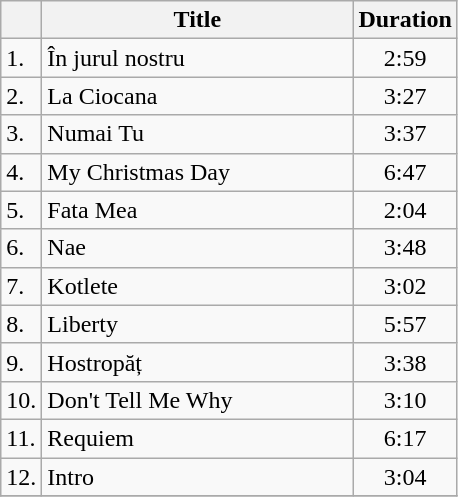<table class="wikitable">
<tr>
<th></th>
<th width="200">Title</th>
<th>Duration</th>
</tr>
<tr>
<td>1.</td>
<td>În jurul nostru</td>
<td align="center">2:59</td>
</tr>
<tr>
<td>2.</td>
<td>La Ciocana</td>
<td align="center">3:27</td>
</tr>
<tr>
<td>3.</td>
<td>Numai Tu</td>
<td align="center">3:37</td>
</tr>
<tr>
<td>4.</td>
<td>My Christmas Day</td>
<td align="center">6:47</td>
</tr>
<tr>
<td>5.</td>
<td>Fata Mea</td>
<td align="center">2:04</td>
</tr>
<tr>
<td>6.</td>
<td>Nae</td>
<td align="center">3:48</td>
</tr>
<tr>
<td>7.</td>
<td>Kotlete</td>
<td align="center">3:02</td>
</tr>
<tr>
<td>8.</td>
<td>Liberty</td>
<td align="center">5:57</td>
</tr>
<tr>
<td>9.</td>
<td>Hostropăț</td>
<td align="center">3:38</td>
</tr>
<tr>
<td>10.</td>
<td>Don't Tell Me Why</td>
<td align="center">3:10</td>
</tr>
<tr>
<td>11.</td>
<td>Requiem</td>
<td align="center">6:17</td>
</tr>
<tr>
<td>12.</td>
<td>Intro</td>
<td align="center">3:04</td>
</tr>
<tr>
</tr>
</table>
